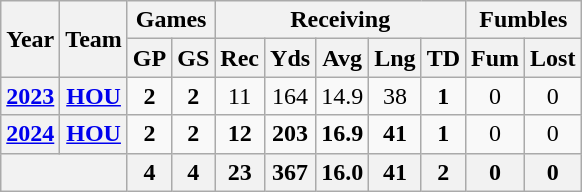<table class="wikitable" style="text-align:center;">
<tr>
<th rowspan="2">Year</th>
<th rowspan="2">Team</th>
<th colspan="2">Games</th>
<th colspan="5">Receiving</th>
<th colspan="2">Fumbles</th>
</tr>
<tr>
<th>GP</th>
<th>GS</th>
<th>Rec</th>
<th>Yds</th>
<th>Avg</th>
<th>Lng</th>
<th>TD</th>
<th>Fum</th>
<th>Lost</th>
</tr>
<tr>
<th><a href='#'>2023</a></th>
<th><a href='#'>HOU</a></th>
<td><strong>2</strong></td>
<td><strong>2</strong></td>
<td>11</td>
<td>164</td>
<td>14.9</td>
<td>38</td>
<td><strong>1</strong></td>
<td>0</td>
<td>0</td>
</tr>
<tr>
<th><a href='#'>2024</a></th>
<th><a href='#'>HOU</a></th>
<td><strong>2</strong></td>
<td><strong>2</strong></td>
<td><strong>12</strong></td>
<td><strong>203</strong></td>
<td><strong>16.9</strong></td>
<td><strong>41</strong></td>
<td><strong>1</strong></td>
<td>0</td>
<td>0</td>
</tr>
<tr>
<th colspan="2"></th>
<th>4</th>
<th>4</th>
<th>23</th>
<th>367</th>
<th>16.0</th>
<th>41</th>
<th>2</th>
<th>0</th>
<th>0</th>
</tr>
</table>
